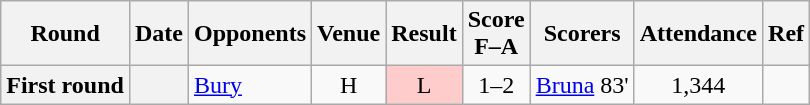<table class="wikitable plainrowheaders" style="text-align:center">
<tr>
<th scope="col">Round</th>
<th scope="col">Date</th>
<th scope="col">Opponents</th>
<th scope="col">Venue</th>
<th scope="col">Result</th>
<th scope="col">Score<br>F–A</th>
<th scope="col" class="unsortable">Scorers</th>
<th scope="col">Attendance</th>
<th scope="col" class="unsortable">Ref</th>
</tr>
<tr>
<th scope="row">First round</th>
<th scope="row"></th>
<td align="left"><a href='#'>Bury</a></td>
<td>H</td>
<td style="background-color:#ffcccc">L</td>
<td>1–2</td>
<td align="left"><a href='#'>Bruna</a> 83'</td>
<td>1,344</td>
<td></td>
</tr>
</table>
